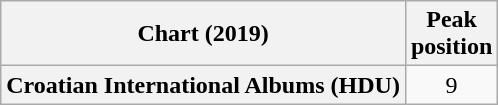<table class="wikitable sortable plainrowheaders" style="text-align:center">
<tr>
<th scope="col">Chart (2019)</th>
<th scope="col">Peak<br>position</th>
</tr>
<tr>
<th scope="row">Croatian International Albums (HDU)</th>
<td>9</td>
</tr>
</table>
